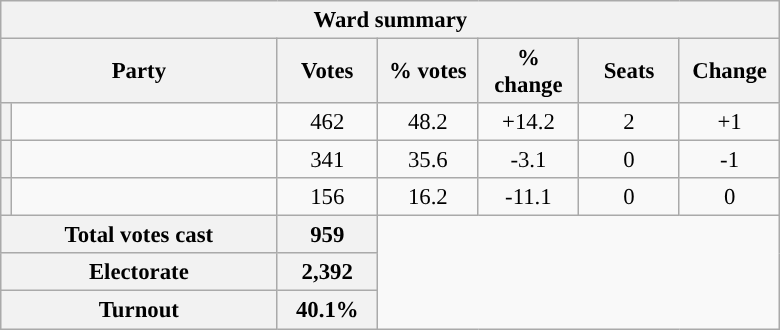<table class="wikitable" style="font-size: 95%;">
<tr>
<th colspan="7">Ward summary</th>
</tr>
<tr>
<th colspan="2">Party</th>
<th style="width: 60px">Votes</th>
<th style="width: 60px">% votes</th>
<th style="width: 60px">% change</th>
<th style="width: 60px">Seats</th>
<th style="width: 60px">Change</th>
</tr>
<tr>
<th style="background-color: "></th>
<td style="width: 170px"><a href='#'></a></td>
<td align="center">462</td>
<td align="center">48.2</td>
<td align="center">+14.2</td>
<td align="center">2</td>
<td align="center">+1</td>
</tr>
<tr>
<th style="background-color: "></th>
<td style="width: 170px"><a href='#'></a></td>
<td align="center">341</td>
<td align="center">35.6</td>
<td align="center">-3.1</td>
<td align="center">0</td>
<td align="center">-1</td>
</tr>
<tr>
<th style="background-color: "></th>
<td style="width: 170px"><a href='#'></a></td>
<td align="center">156</td>
<td align="center">16.2</td>
<td align="center">-11.1</td>
<td align="center">0</td>
<td align="center">0</td>
</tr>
<tr style="background-color:#E9E9E9">
<th colspan="2">Total votes cast</th>
<th style="width: 60px">959</th>
</tr>
<tr style="background-color:#E9E9E9">
<th colspan="2">Electorate</th>
<th style="width: 60px">2,392</th>
</tr>
<tr style="background-color:#E9E9E9">
<th colspan="2">Turnout</th>
<th style="width: 60px">40.1%</th>
</tr>
</table>
